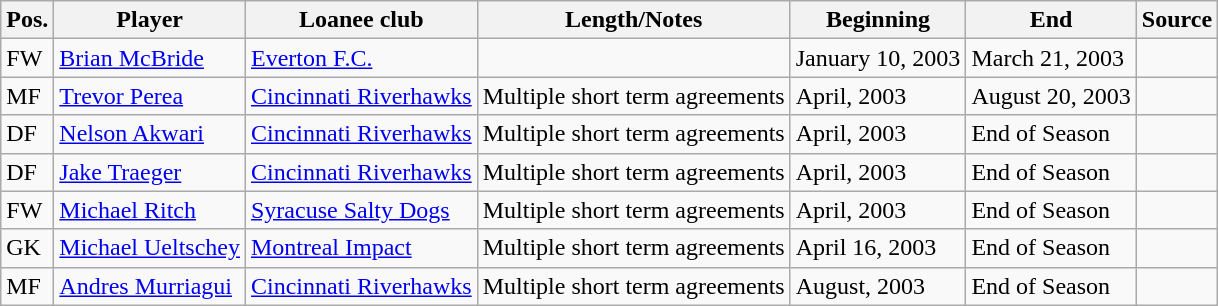<table class="wikitable sortable" style="text-align: left">
<tr>
<th><strong>Pos.</strong></th>
<th><strong>Player</strong></th>
<th><strong>Loanee club</strong></th>
<th><strong>Length/Notes</strong></th>
<th><strong>Beginning</strong></th>
<th><strong>End</strong></th>
<th><strong>Source</strong></th>
</tr>
<tr>
<td>FW</td>
<td> <a href='#'>Brian McBride</a></td>
<td> <a href='#'>Everton F.C.</a></td>
<td></td>
<td>January 10, 2003</td>
<td>March 21, 2003</td>
<td align=center></td>
</tr>
<tr>
<td>MF</td>
<td> <a href='#'>Trevor Perea</a></td>
<td> <a href='#'>Cincinnati Riverhawks</a></td>
<td>Multiple short term agreements</td>
<td>April, 2003</td>
<td>August 20, 2003</td>
<td align=center></td>
</tr>
<tr>
<td>DF</td>
<td> <a href='#'>Nelson Akwari</a></td>
<td> <a href='#'>Cincinnati Riverhawks</a></td>
<td>Multiple short term agreements</td>
<td>April, 2003</td>
<td>End of Season</td>
<td align=center></td>
</tr>
<tr>
<td>DF</td>
<td> <a href='#'>Jake Traeger</a></td>
<td> <a href='#'>Cincinnati Riverhawks</a></td>
<td>Multiple short term agreements</td>
<td>April, 2003</td>
<td>End of Season</td>
<td align=center></td>
</tr>
<tr>
<td>FW</td>
<td> <a href='#'>Michael Ritch</a></td>
<td> <a href='#'>Syracuse Salty Dogs</a></td>
<td>Multiple short term agreements</td>
<td>April, 2003</td>
<td>End of Season</td>
<td align=center></td>
</tr>
<tr>
<td>GK</td>
<td> <a href='#'>Michael Ueltschey</a></td>
<td> <a href='#'>Montreal Impact</a></td>
<td>Multiple short term agreements</td>
<td>April 16, 2003</td>
<td>End of Season</td>
<td align=center></td>
</tr>
<tr>
<td>MF</td>
<td> <a href='#'>Andres Murriagui</a></td>
<td> <a href='#'>Cincinnati Riverhawks</a></td>
<td>Multiple short term agreements</td>
<td>August, 2003</td>
<td>End of Season</td>
<td align=center></td>
</tr>
</table>
